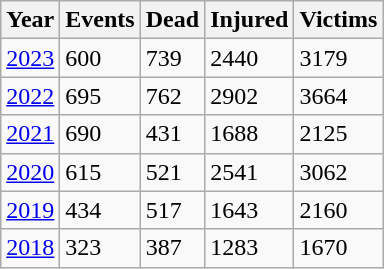<table class="wikitable">
<tr>
<th>Year</th>
<th>Events</th>
<th>Dead</th>
<th>Injured</th>
<th>Victims</th>
</tr>
<tr>
<td><a href='#'>2023</a></td>
<td>600</td>
<td>739</td>
<td>2440</td>
<td>3179</td>
</tr>
<tr>
<td><a href='#'>2022</a></td>
<td>695</td>
<td>762</td>
<td>2902</td>
<td>3664</td>
</tr>
<tr>
<td><a href='#'>2021</a></td>
<td>690</td>
<td>431</td>
<td>1688</td>
<td>2125</td>
</tr>
<tr>
<td><a href='#'>2020</a></td>
<td>615</td>
<td>521</td>
<td>2541</td>
<td>3062</td>
</tr>
<tr>
<td><a href='#'>2019</a></td>
<td>434</td>
<td>517</td>
<td>1643</td>
<td>2160</td>
</tr>
<tr>
<td><a href='#'>2018</a></td>
<td>323</td>
<td>387</td>
<td>1283</td>
<td>1670</td>
</tr>
</table>
